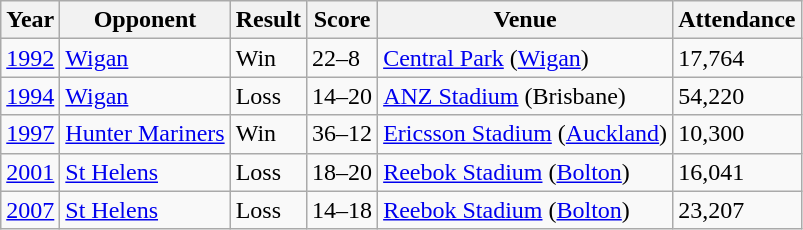<table class="wikitable" style="text-align:left;">
<tr>
<th>Year</th>
<th>Opponent</th>
<th>Result</th>
<th>Score</th>
<th>Venue</th>
<th>Attendance</th>
</tr>
<tr>
<td><a href='#'>1992</a></td>
<td> <a href='#'>Wigan</a></td>
<td>Win</td>
<td>22–8</td>
<td><a href='#'>Central Park</a> (<a href='#'>Wigan</a>)</td>
<td>17,764</td>
</tr>
<tr>
<td><a href='#'>1994</a></td>
<td> <a href='#'>Wigan</a></td>
<td>Loss</td>
<td>14–20</td>
<td><a href='#'>ANZ Stadium</a> (Brisbane)</td>
<td>54,220</td>
</tr>
<tr>
<td><a href='#'>1997</a></td>
<td> <a href='#'>Hunter Mariners</a></td>
<td>Win</td>
<td>36–12</td>
<td><a href='#'>Ericsson Stadium</a> (<a href='#'>Auckland</a>)</td>
<td>10,300</td>
</tr>
<tr>
<td><a href='#'>2001</a></td>
<td> <a href='#'>St Helens</a></td>
<td>Loss</td>
<td>18–20</td>
<td><a href='#'>Reebok Stadium</a> (<a href='#'>Bolton</a>)</td>
<td>16,041</td>
</tr>
<tr>
<td><a href='#'>2007</a></td>
<td> <a href='#'>St Helens</a></td>
<td>Loss</td>
<td>14–18</td>
<td><a href='#'>Reebok Stadium</a> (<a href='#'>Bolton</a>)</td>
<td>23,207</td>
</tr>
</table>
